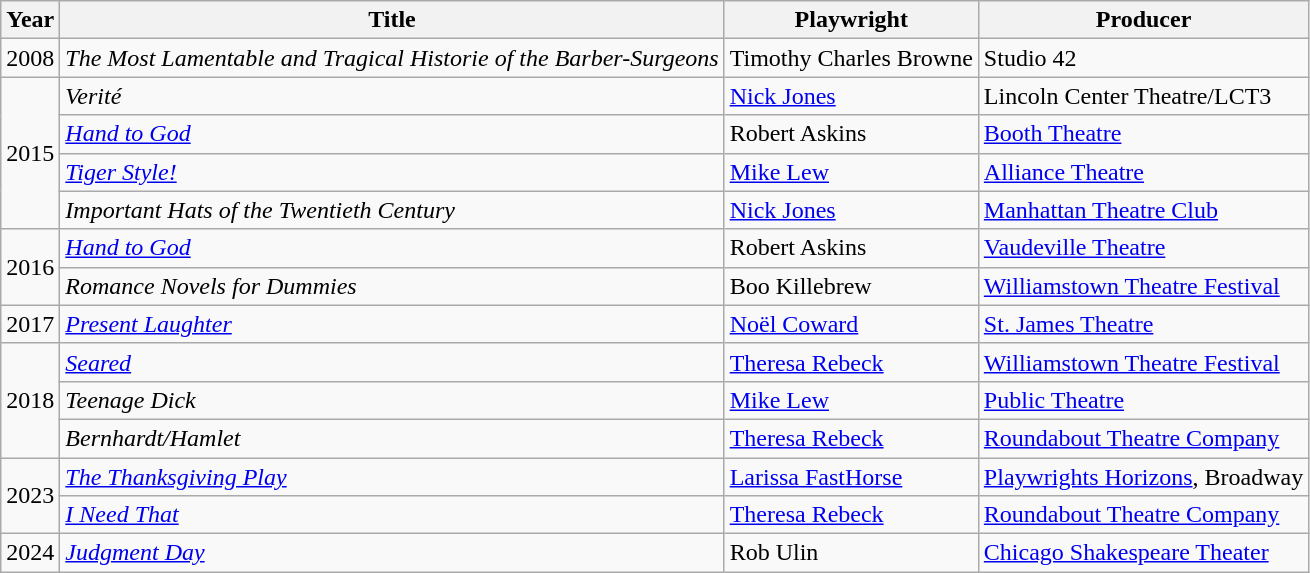<table class="wikitable sortable">
<tr>
<th>Year</th>
<th>Title</th>
<th>Playwright</th>
<th>Producer</th>
</tr>
<tr>
<td>2008</td>
<td><em>The Most Lamentable and Tragical Historie of the Barber-Surgeons</em> </td>
<td>Timothy Charles Browne</td>
<td>Studio 42</td>
</tr>
<tr>
<td rowspan=4>2015</td>
<td><em>Verité</em> </td>
<td><a href='#'>Nick Jones</a></td>
<td>Lincoln Center Theatre/LCT3</td>
</tr>
<tr>
<td><em><a href='#'>Hand to God</a></em></td>
<td>Robert Askins</td>
<td><a href='#'>Booth Theatre</a></td>
</tr>
<tr>
<td><em><a href='#'>Tiger Style!</a></em></td>
<td><a href='#'>Mike Lew</a></td>
<td><a href='#'>Alliance Theatre</a></td>
</tr>
<tr>
<td><em>Important Hats of the Twentieth Century</em> </td>
<td><a href='#'>Nick Jones</a></td>
<td><a href='#'>Manhattan Theatre Club</a></td>
</tr>
<tr>
<td rowspan=2>2016</td>
<td><em><a href='#'>Hand to God</a></em></td>
<td>Robert Askins</td>
<td><a href='#'>Vaudeville Theatre</a></td>
</tr>
<tr>
<td><em>Romance Novels for Dummies</em> </td>
<td>Boo Killebrew</td>
<td><a href='#'>Williamstown Theatre Festival</a></td>
</tr>
<tr>
<td>2017</td>
<td><em><a href='#'>Present Laughter</a></em></td>
<td><a href='#'>Noël Coward</a></td>
<td><a href='#'>St. James Theatre</a></td>
</tr>
<tr>
<td rowspan=3>2018</td>
<td><em><a href='#'>Seared</a></em></td>
<td><a href='#'>Theresa Rebeck</a></td>
<td><a href='#'>Williamstown Theatre Festival</a></td>
</tr>
<tr>
<td><em>Teenage Dick</em></td>
<td><a href='#'>Mike Lew</a></td>
<td><a href='#'>Public Theatre</a></td>
</tr>
<tr>
<td><em>Bernhardt/Hamlet</em></td>
<td><a href='#'>Theresa Rebeck</a></td>
<td><a href='#'>Roundabout Theatre Company</a></td>
</tr>
<tr>
<td rowspan=2>2023</td>
<td><em><a href='#'>The Thanksgiving Play</a></em></td>
<td><a href='#'>Larissa FastHorse</a></td>
<td><a href='#'>Playwrights Horizons</a>, Broadway</td>
</tr>
<tr>
<td><em><a href='#'>I Need That</a></em></td>
<td><a href='#'>Theresa Rebeck</a></td>
<td><a href='#'>Roundabout Theatre Company</a></td>
</tr>
<tr>
<td>2024</td>
<td><em><a href='#'>Judgment Day</a></em></td>
<td>Rob Ulin</td>
<td><a href='#'>Chicago Shakespeare Theater</a></td>
</tr>
</table>
